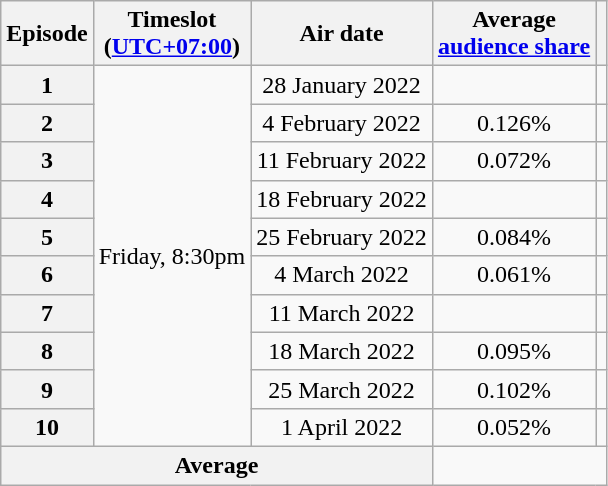<table class="wikitable">
<tr>
<th>Episode<br></th>
<th>Timeslot<br>(<a href='#'>UTC+07:00</a>)</th>
<th>Air date</th>
<th>Average<br><a href='#'>audience share</a></th>
<th></th>
</tr>
<tr>
<th style="text-align: center;">1</th>
<td rowspan="10” style="text-align: center;">Friday, 8:30pm</td>
<td style="text-align: center;">28 January 2022</td>
<td style="text-align: center;"></td>
<td style="text-align: center;"></td>
</tr>
<tr>
<th style="text-align: center;">2</th>
<td style="text-align: center;">4 February 2022</td>
<td style="text-align: center;">0.126%</td>
<td style="text-align: center;"></td>
</tr>
<tr>
<th style="text-align: center;">3</th>
<td style="text-align: center;">11 February 2022</td>
<td style="text-align: center;">0.072%</td>
<td style="text-align: center;"></td>
</tr>
<tr>
<th style="text-align: center;">4</th>
<td style="text-align: center;">18 February 2022</td>
<td style="text-align: center;"></td>
<td style="text-align: center;"></td>
</tr>
<tr>
<th style="text-align: center;">5</th>
<td style="text-align: center;">25 February 2022</td>
<td style="text-align: center;">0.084%</td>
<td style="text-align: center;"></td>
</tr>
<tr>
<th style="text-align: center;">6</th>
<td style="text-align: center;">4 March 2022</td>
<td style="text-align: center;">0.061%</td>
<td style="text-align: center;"></td>
</tr>
<tr>
<th style="text-align: center;">7</th>
<td style="text-align: center;">11 March 2022</td>
<td style="text-align: center;"></td>
<td style="text-align: center;"></td>
</tr>
<tr>
<th style="text-align: center;">8</th>
<td style="text-align: center;">18 March 2022</td>
<td style="text-align: center;">0.095%</td>
<td style="text-align: center;"></td>
</tr>
<tr>
<th style="text-align: center;">9</th>
<td style="text-align: center;">25 March 2022</td>
<td style="text-align: center;">0.102%</td>
<td style="text-align: center;"></td>
</tr>
<tr>
<th style="text-align: center;">10</th>
<td style="text-align: center;">1 April 2022</td>
<td style="text-align: center;">0.052%</td>
<td style="text-align: center;"></td>
</tr>
<tr>
<th colspan="3" style="text-align: center;">Average</th>
<td colspan="2" style="text-align: center;"> </td>
</tr>
</table>
